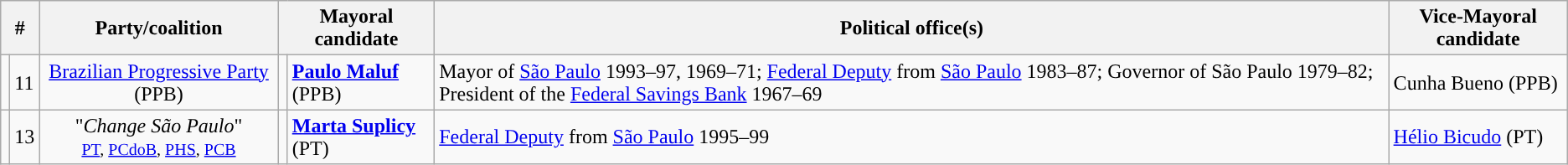<table class="wikitable">
<tr>
<th colspan=2>#</th>
<th>Party/coalition</th>
<th colspan=2>Mayoral candidate</th>
<th>Political office(s)</th>
<th>Vice-Mayoral candidate</th>
</tr>
<tr>
<td style="background:"></td>
<td>11</td>
<td style="text-align:center;"><a href='#'>Brazilian Progressive Party</a> (PPB)</td>
<td style="text-align:center;"></td>
<td><strong><a href='#'>Paulo Maluf</a></strong> (PPB)</td>
<td>Mayor of <a href='#'>São Paulo</a> 1993–97, 1969–71; <a href='#'>Federal Deputy</a> from <a href='#'>São Paulo</a> 1983–87; Governor of São Paulo 1979–82; President of the <a href='#'>Federal Savings Bank</a> 1967–69</td>
<td>Cunha Bueno (PPB)</td>
</tr>
<tr>
<td style="background:"></td>
<td>13</td>
<td style="text-align:center;">"<em>Change São Paulo</em>"<br><small><a href='#'>PT</a>, <a href='#'>PCdoB</a>, <a href='#'>PHS</a>, <a href='#'>PCB</a></small></td>
<td style="text-align:center;"></td>
<td><strong><a href='#'>Marta Suplicy</a></strong> (PT)</td>
<td><a href='#'>Federal Deputy</a> from <a href='#'>São Paulo</a> 1995–99</td>
<td><a href='#'>Hélio Bicudo</a> (PT)</td>
</tr>
</table>
